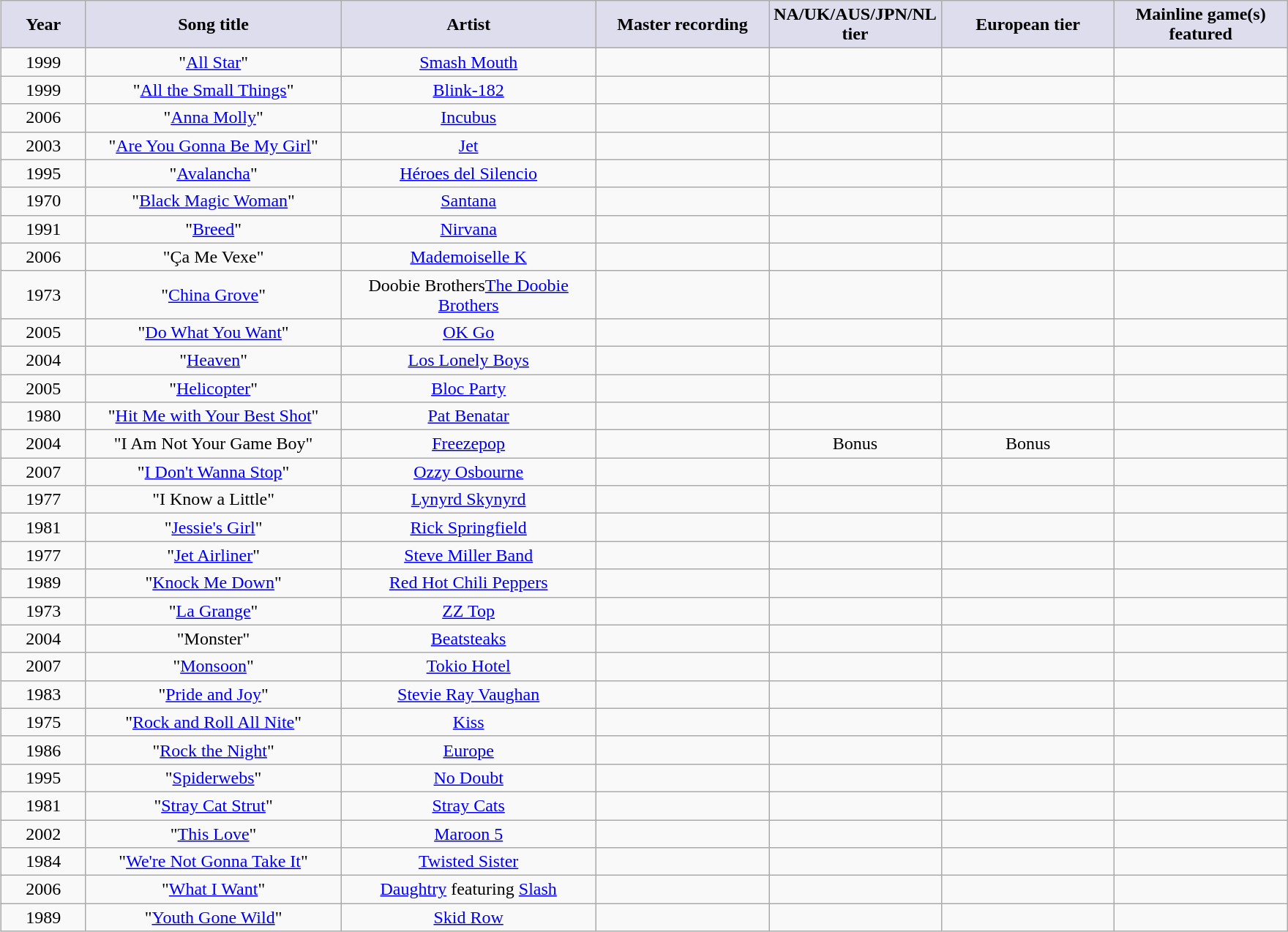<table class="wikitable sortable" style="text-align:center; margin: 5px;">
<tr>
<th style="background:#ddddee;" width=70>Year</th>
<th style="background:#ddddee;" width=225>Song title</th>
<th style="background:#ddddee;" width=225>Artist</th>
<th style="background:#ddddee;" width=150>Master recording</th>
<th style="background:#ddddee;" width=150>NA/UK/AUS/JPN/NL tier</th>
<th style="background:#ddddee;" width=150>European tier</th>
<th style="background:#ddddee;" width=150>Mainline game(s) featured</th>
</tr>
<tr>
<td>1999</td>
<td>"<a href='#'>All Star</a>"</td>
<td><a href='#'>Smash Mouth</a></td>
<td></td>
<td></td>
<td></td>
<td></td>
</tr>
<tr>
<td>1999</td>
<td>"<a href='#'>All the Small Things</a>"</td>
<td><a href='#'>Blink-182</a></td>
<td></td>
<td></td>
<td></td>
<td></td>
</tr>
<tr>
<td>2006</td>
<td>"<a href='#'>Anna Molly</a>"</td>
<td><a href='#'>Incubus</a></td>
<td></td>
<td></td>
<td></td>
<td></td>
</tr>
<tr>
<td>2003</td>
<td>"<a href='#'>Are You Gonna Be My Girl</a>"</td>
<td><a href='#'>Jet</a></td>
<td></td>
<td></td>
<td></td>
<td></td>
</tr>
<tr>
<td>1995</td>
<td>"<a href='#'>Avalancha</a>"</td>
<td><a href='#'>Héroes del Silencio</a></td>
<td></td>
<td></td>
<td></td>
<td></td>
</tr>
<tr>
<td>1970</td>
<td>"<a href='#'>Black Magic Woman</a>"</td>
<td><a href='#'>Santana</a></td>
<td></td>
<td></td>
<td></td>
<td></td>
</tr>
<tr>
<td>1991</td>
<td>"<a href='#'>Breed</a>"</td>
<td><a href='#'>Nirvana</a></td>
<td></td>
<td></td>
<td></td>
<td></td>
</tr>
<tr>
<td>2006</td>
<td>"Ça Me Vexe"</td>
<td><a href='#'>Mademoiselle K</a></td>
<td></td>
<td></td>
<td></td>
<td></td>
</tr>
<tr>
<td>1973</td>
<td>"<a href='#'>China Grove</a>"</td>
<td><span>Doobie Brothers</span><a href='#'>The Doobie Brothers</a></td>
<td></td>
<td></td>
<td></td>
<td></td>
</tr>
<tr>
<td>2005</td>
<td>"<a href='#'>Do What You Want</a>"</td>
<td><a href='#'>OK Go</a></td>
<td></td>
<td></td>
<td></td>
<td></td>
</tr>
<tr>
<td>2004</td>
<td>"<a href='#'>Heaven</a>"</td>
<td><a href='#'>Los Lonely Boys</a></td>
<td></td>
<td></td>
<td></td>
<td></td>
</tr>
<tr>
<td>2005</td>
<td>"<a href='#'>Helicopter</a>"</td>
<td><a href='#'>Bloc Party</a></td>
<td></td>
<td></td>
<td></td>
<td></td>
</tr>
<tr>
<td>1980</td>
<td>"<a href='#'>Hit Me with Your Best Shot</a>"</td>
<td><a href='#'>Pat Benatar</a></td>
<td></td>
<td></td>
<td></td>
<td></td>
</tr>
<tr>
<td>2004</td>
<td>"I Am Not Your Game Boy"</td>
<td><a href='#'>Freezepop</a></td>
<td></td>
<td>Bonus</td>
<td>Bonus</td>
<td></td>
</tr>
<tr>
<td>2007</td>
<td>"<a href='#'>I Don't Wanna Stop</a>"</td>
<td><a href='#'>Ozzy Osbourne</a></td>
<td></td>
<td></td>
<td></td>
<td></td>
</tr>
<tr>
<td>1977</td>
<td>"I Know a Little"</td>
<td><a href='#'>Lynyrd Skynyrd</a></td>
<td></td>
<td></td>
<td></td>
<td></td>
</tr>
<tr>
<td>1981</td>
<td>"<a href='#'>Jessie's Girl</a>"</td>
<td><a href='#'>Rick Springfield</a></td>
<td></td>
<td></td>
<td></td>
<td></td>
</tr>
<tr>
<td>1977</td>
<td>"<a href='#'>Jet Airliner</a>"</td>
<td><a href='#'>Steve Miller Band</a></td>
<td></td>
<td></td>
<td></td>
<td></td>
</tr>
<tr>
<td>1989</td>
<td>"<a href='#'>Knock Me Down</a>"</td>
<td><a href='#'>Red Hot Chili Peppers</a></td>
<td></td>
<td></td>
<td></td>
<td></td>
</tr>
<tr>
<td>1973</td>
<td>"<a href='#'>La Grange</a>"</td>
<td><a href='#'>ZZ Top</a></td>
<td></td>
<td></td>
<td></td>
<td></td>
</tr>
<tr>
<td>2004</td>
<td>"Monster"</td>
<td><a href='#'>Beatsteaks</a></td>
<td></td>
<td></td>
<td></td>
<td></td>
</tr>
<tr>
<td>2007</td>
<td>"<a href='#'>Monsoon</a>"</td>
<td><a href='#'>Tokio Hotel</a></td>
<td></td>
<td></td>
<td></td>
<td></td>
</tr>
<tr>
<td>1983</td>
<td>"<a href='#'>Pride and Joy</a>"</td>
<td><a href='#'>Stevie Ray Vaughan</a></td>
<td></td>
<td></td>
<td></td>
<td></td>
</tr>
<tr>
<td>1975</td>
<td>"<a href='#'>Rock and Roll All Nite</a>"</td>
<td><a href='#'>Kiss</a></td>
<td></td>
<td></td>
<td></td>
<td></td>
</tr>
<tr>
<td>1986</td>
<td>"<a href='#'>Rock the Night</a>"</td>
<td><a href='#'>Europe</a></td>
<td></td>
<td></td>
<td></td>
<td></td>
</tr>
<tr>
<td>1995</td>
<td>"<a href='#'>Spiderwebs</a>"</td>
<td><a href='#'>No Doubt</a></td>
<td></td>
<td></td>
<td></td>
<td></td>
</tr>
<tr>
<td>1981</td>
<td>"<a href='#'>Stray Cat Strut</a>"</td>
<td><a href='#'>Stray Cats</a></td>
<td></td>
<td></td>
<td></td>
<td></td>
</tr>
<tr>
<td>2002</td>
<td>"<a href='#'>This Love</a>"</td>
<td><a href='#'>Maroon 5</a></td>
<td></td>
<td></td>
<td></td>
<td></td>
</tr>
<tr>
<td>1984</td>
<td>"<a href='#'>We're Not Gonna Take It</a>"</td>
<td><a href='#'>Twisted Sister</a></td>
<td></td>
<td></td>
<td></td>
<td></td>
</tr>
<tr>
<td>2006</td>
<td>"<a href='#'>What I Want</a>"</td>
<td><a href='#'>Daughtry</a> featuring <a href='#'>Slash</a></td>
<td></td>
<td></td>
<td></td>
<td></td>
</tr>
<tr>
<td>1989</td>
<td>"<a href='#'>Youth Gone Wild</a>"</td>
<td><a href='#'>Skid Row</a></td>
<td></td>
<td></td>
<td></td>
<td></td>
</tr>
</table>
